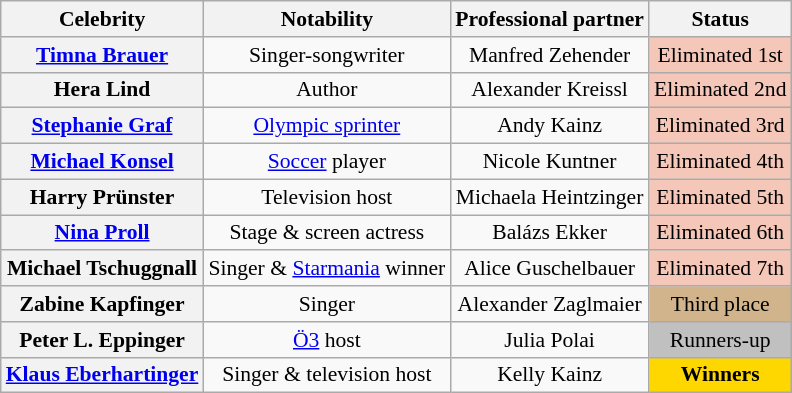<table class="wikitable sortable" style="text-align:center; font-size:90%">
<tr>
<th scope="col">Celebrity</th>
<th scope="col" class="unsortable">Notability</th>
<th scope="col">Professional partner</th>
<th scope="col">Status</th>
</tr>
<tr>
<th scope="row"><a href='#'>Timna Brauer</a></th>
<td>Singer-songwriter</td>
<td>Manfred Zehender</td>
<td bgcolor="f4c7b8">Eliminated 1st</td>
</tr>
<tr>
<th scope="row">Hera Lind</th>
<td>Author</td>
<td>Alexander Kreissl</td>
<td bgcolor="f4c7b8">Eliminated 2nd</td>
</tr>
<tr>
<th scope="row"><a href='#'>Stephanie Graf</a></th>
<td><a href='#'>Olympic sprinter</a></td>
<td>Andy Kainz</td>
<td bgcolor="f4c7b8">Eliminated 3rd</td>
</tr>
<tr>
<th scope="row"><a href='#'>Michael Konsel</a></th>
<td><a href='#'>Soccer</a> player</td>
<td>Nicole Kuntner</td>
<td bgcolor="f4c7b8">Eliminated 4th</td>
</tr>
<tr>
<th scope="row">Harry Prünster</th>
<td>Television host</td>
<td>Michaela Heintzinger</td>
<td bgcolor="f4c7b8">Eliminated 5th</td>
</tr>
<tr>
<th scope="row"><a href='#'>Nina Proll</a></th>
<td>Stage & screen actress</td>
<td>Balázs Ekker</td>
<td bgcolor="f4c7b8">Eliminated 6th</td>
</tr>
<tr>
<th scope="row">Michael Tschuggnall</th>
<td>Singer & <a href='#'>Starmania</a> winner</td>
<td>Alice Guschelbauer</td>
<td bgcolor="f4c7b8">Eliminated 7th</td>
</tr>
<tr>
<th scope="row">Zabine Kapfinger</th>
<td>Singer</td>
<td>Alexander Zaglmaier</td>
<td bgcolor="tan">Third place</td>
</tr>
<tr>
<th scope="row">Peter L. Eppinger</th>
<td><a href='#'>Ö3</a> host</td>
<td>Julia Polai</td>
<td bgcolor="silver">Runners-up</td>
</tr>
<tr>
<th scope="row"><a href='#'>Klaus Eberhartinger</a></th>
<td>Singer & television host</td>
<td>Kelly Kainz</td>
<td bgcolor="gold"><strong>Winners</strong></td>
</tr>
</table>
